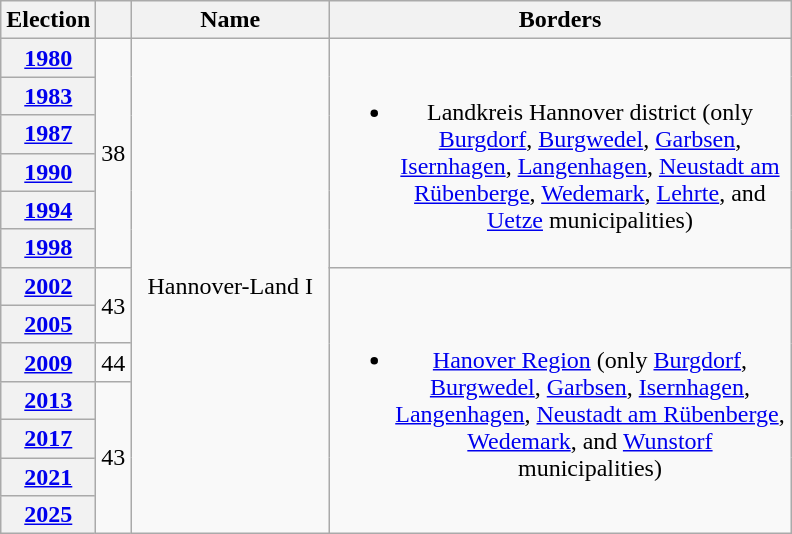<table class=wikitable style="text-align:center">
<tr>
<th>Election</th>
<th></th>
<th width=125px>Name</th>
<th width=300px>Borders</th>
</tr>
<tr>
<th><a href='#'>1980</a></th>
<td rowspan=6>38</td>
<td rowspan=13>Hannover-Land I</td>
<td rowspan=6><br><ul><li>Landkreis Hannover district (only <a href='#'>Burgdorf</a>, <a href='#'>Burgwedel</a>, <a href='#'>Garbsen</a>, <a href='#'>Isernhagen</a>, <a href='#'>Langenhagen</a>, <a href='#'>Neustadt am Rübenberge</a>, <a href='#'>Wedemark</a>, <a href='#'>Lehrte</a>, and <a href='#'>Uetze</a> municipalities)</li></ul></td>
</tr>
<tr>
<th><a href='#'>1983</a></th>
</tr>
<tr>
<th><a href='#'>1987</a></th>
</tr>
<tr>
<th><a href='#'>1990</a></th>
</tr>
<tr>
<th><a href='#'>1994</a></th>
</tr>
<tr>
<th><a href='#'>1998</a></th>
</tr>
<tr>
<th><a href='#'>2002</a></th>
<td rowspan=2>43</td>
<td rowspan=7><br><ul><li><a href='#'>Hanover Region</a> (only <a href='#'>Burgdorf</a>, <a href='#'>Burgwedel</a>, <a href='#'>Garbsen</a>, <a href='#'>Isernhagen</a>, <a href='#'>Langenhagen</a>, <a href='#'>Neustadt am Rübenberge</a>, <a href='#'>Wedemark</a>, and <a href='#'>Wunstorf</a> municipalities)</li></ul></td>
</tr>
<tr>
<th><a href='#'>2005</a></th>
</tr>
<tr>
<th><a href='#'>2009</a></th>
<td>44</td>
</tr>
<tr>
<th><a href='#'>2013</a></th>
<td rowspan=4>43</td>
</tr>
<tr>
<th><a href='#'>2017</a></th>
</tr>
<tr>
<th><a href='#'>2021</a></th>
</tr>
<tr>
<th><a href='#'>2025</a></th>
</tr>
</table>
